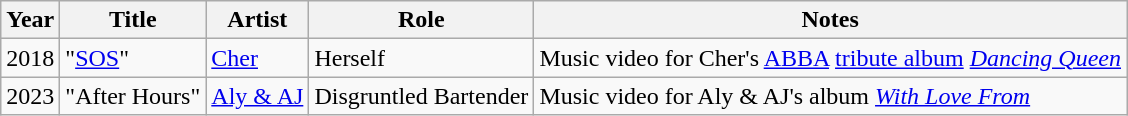<table class="wikitable sortable">
<tr>
<th>Year</th>
<th>Title</th>
<th>Artist</th>
<th>Role</th>
<th class="unsortable">Notes</th>
</tr>
<tr>
<td>2018</td>
<td>"<a href='#'>SOS</a>"</td>
<td><a href='#'>Cher</a></td>
<td>Herself</td>
<td>Music video for Cher's <a href='#'>ABBA</a> <a href='#'>tribute album</a> <em><a href='#'>Dancing Queen</a></em></td>
</tr>
<tr>
<td>2023</td>
<td>"After Hours"</td>
<td><a href='#'>Aly & AJ</a></td>
<td>Disgruntled Bartender</td>
<td>Music video for Aly & AJ's album <em><a href='#'>With Love From</a></em></td>
</tr>
</table>
